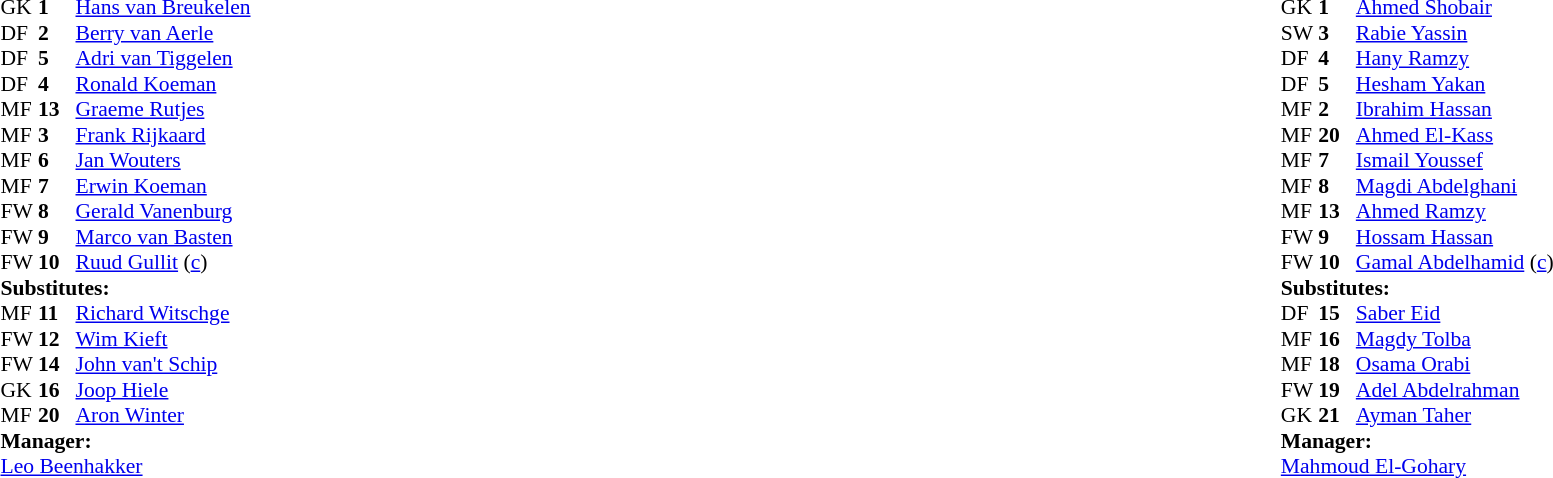<table width="100%">
<tr>
<td valign="top" width="50%"><br><table style="font-size: 90%" cellspacing="0" cellpadding="0">
<tr>
<th width="25"></th>
<th width="25"></th>
</tr>
<tr>
<td>GK</td>
<td><strong>1</strong></td>
<td><a href='#'>Hans van Breukelen</a></td>
</tr>
<tr>
<td>DF</td>
<td><strong>2</strong></td>
<td><a href='#'>Berry van Aerle</a></td>
</tr>
<tr>
<td>DF</td>
<td><strong>5</strong></td>
<td><a href='#'>Adri van Tiggelen</a></td>
</tr>
<tr>
<td>DF</td>
<td><strong>4</strong></td>
<td><a href='#'>Ronald Koeman</a></td>
</tr>
<tr>
<td>MF</td>
<td><strong>13</strong></td>
<td><a href='#'>Graeme Rutjes</a></td>
</tr>
<tr>
<td>MF</td>
<td><strong>3</strong></td>
<td><a href='#'>Frank Rijkaard</a></td>
</tr>
<tr>
<td>MF</td>
<td><strong>6</strong></td>
<td><a href='#'>Jan Wouters</a></td>
</tr>
<tr>
<td>MF</td>
<td><strong>7</strong></td>
<td><a href='#'>Erwin Koeman</a></td>
<td></td>
<td></td>
</tr>
<tr>
<td>FW</td>
<td><strong>8</strong></td>
<td><a href='#'>Gerald Vanenburg</a></td>
<td></td>
<td></td>
</tr>
<tr>
<td>FW</td>
<td><strong>9</strong></td>
<td><a href='#'>Marco van Basten</a></td>
</tr>
<tr>
<td>FW</td>
<td><strong>10</strong></td>
<td><a href='#'>Ruud Gullit</a> (<a href='#'>c</a>)</td>
</tr>
<tr>
<td colspan=3><strong>Substitutes:</strong></td>
</tr>
<tr>
<td>MF</td>
<td><strong>11</strong></td>
<td><a href='#'>Richard Witschge</a></td>
<td></td>
<td></td>
</tr>
<tr>
<td>FW</td>
<td><strong>12</strong></td>
<td><a href='#'>Wim Kieft</a></td>
<td></td>
<td></td>
</tr>
<tr>
<td>FW</td>
<td><strong>14</strong></td>
<td><a href='#'>John van't Schip</a></td>
</tr>
<tr>
<td>GK</td>
<td><strong>16</strong></td>
<td><a href='#'>Joop Hiele</a></td>
</tr>
<tr>
<td>MF</td>
<td><strong>20</strong></td>
<td><a href='#'>Aron Winter</a></td>
</tr>
<tr>
<td colspan=3><strong>Manager:</strong></td>
</tr>
<tr>
<td colspan="4"><a href='#'>Leo Beenhakker</a></td>
</tr>
</table>
</td>
<td valign="top" width="50%"><br><table style="font-size: 90%" cellspacing="0" cellpadding="0" align=center>
<tr>
<th width="25"></th>
<th width="25"></th>
</tr>
<tr>
<td>GK</td>
<td><strong>1</strong></td>
<td><a href='#'>Ahmed Shobair</a></td>
</tr>
<tr>
<td>SW</td>
<td><strong>3</strong></td>
<td><a href='#'>Rabie Yassin</a></td>
</tr>
<tr>
<td>DF</td>
<td><strong>4</strong></td>
<td><a href='#'>Hany Ramzy</a></td>
</tr>
<tr>
<td>DF</td>
<td><strong>5</strong></td>
<td><a href='#'>Hesham Yakan</a></td>
</tr>
<tr>
<td>MF</td>
<td><strong>2</strong></td>
<td><a href='#'>Ibrahim Hassan</a></td>
</tr>
<tr>
<td>MF</td>
<td><strong>20</strong></td>
<td><a href='#'>Ahmed El-Kass</a></td>
</tr>
<tr>
<td>MF</td>
<td><strong>7</strong></td>
<td><a href='#'>Ismail Youssef</a></td>
</tr>
<tr>
<td>MF</td>
<td><strong>8</strong></td>
<td><a href='#'>Magdi Abdelghani</a></td>
</tr>
<tr>
<td>MF</td>
<td><strong>13</strong></td>
<td><a href='#'>Ahmed Ramzy</a></td>
<td></td>
<td></td>
</tr>
<tr>
<td>FW</td>
<td><strong>9</strong></td>
<td><a href='#'>Hossam Hassan</a></td>
</tr>
<tr>
<td>FW</td>
<td><strong>10</strong></td>
<td><a href='#'>Gamal Abdelhamid</a> (<a href='#'>c</a>)</td>
<td></td>
<td></td>
</tr>
<tr>
<td colspan=3><strong>Substitutes:</strong></td>
</tr>
<tr>
<td>DF</td>
<td><strong>15</strong></td>
<td><a href='#'>Saber Eid</a></td>
</tr>
<tr>
<td>MF</td>
<td><strong>16</strong></td>
<td><a href='#'>Magdy Tolba</a></td>
<td></td>
<td></td>
</tr>
<tr>
<td>MF</td>
<td><strong>18</strong></td>
<td><a href='#'>Osama Orabi</a></td>
</tr>
<tr>
<td>FW</td>
<td><strong>19</strong></td>
<td><a href='#'>Adel Abdelrahman</a></td>
<td></td>
<td></td>
</tr>
<tr>
<td>GK</td>
<td><strong>21</strong></td>
<td><a href='#'>Ayman Taher</a></td>
</tr>
<tr>
<td colspan=3><strong>Manager:</strong></td>
</tr>
<tr>
<td colspan="4"><a href='#'>Mahmoud El-Gohary</a></td>
</tr>
</table>
</td>
</tr>
</table>
